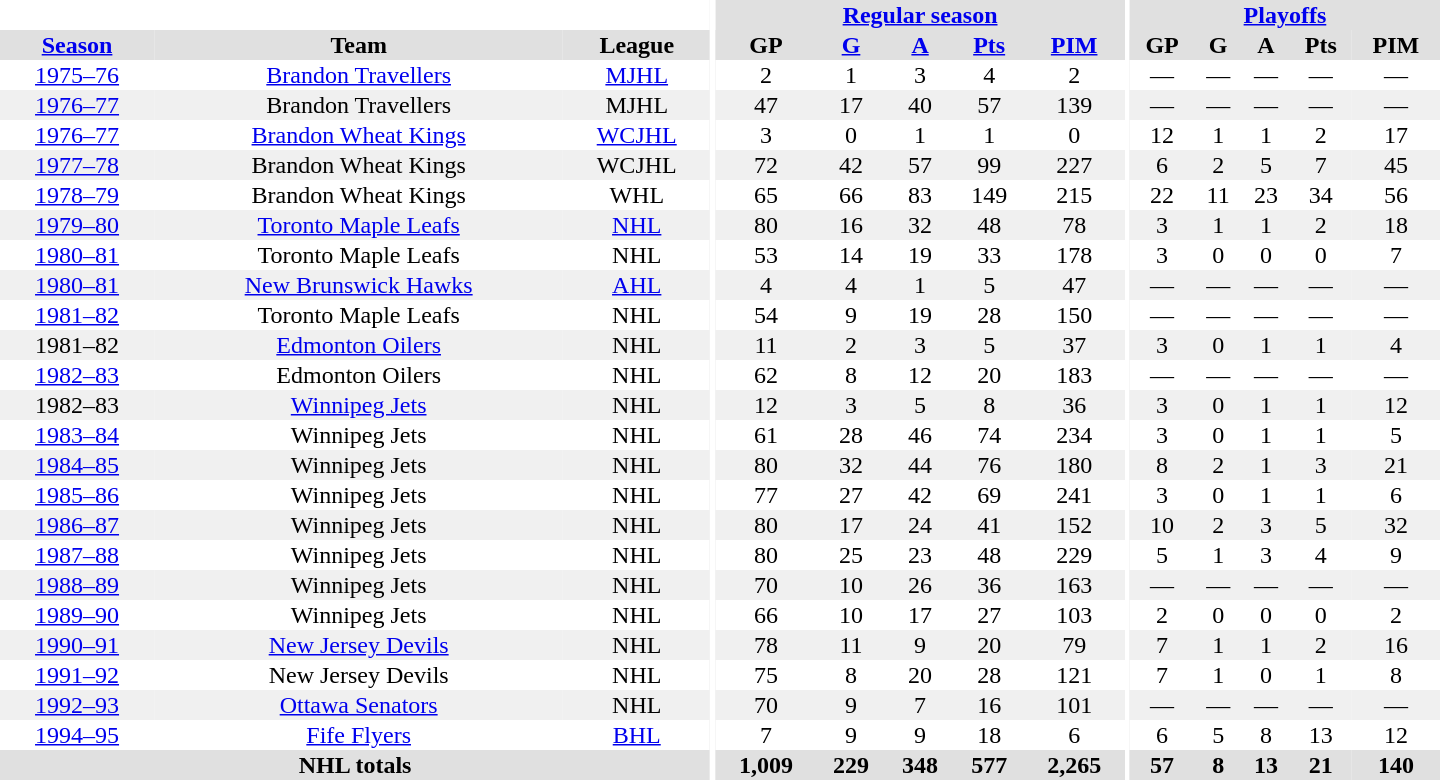<table border="0" cellpadding="1" cellspacing="0" style="text-align:center; width:60em">
<tr bgcolor="#e0e0e0">
<th colspan="3" bgcolor="#ffffff"></th>
<th rowspan="99" bgcolor="#ffffff"></th>
<th colspan="5"><a href='#'>Regular season</a></th>
<th rowspan="99" bgcolor="#ffffff"></th>
<th colspan="5"><a href='#'>Playoffs</a></th>
</tr>
<tr bgcolor="#e0e0e0">
<th><a href='#'>Season</a></th>
<th>Team</th>
<th>League</th>
<th>GP</th>
<th><a href='#'>G</a></th>
<th><a href='#'>A</a></th>
<th><a href='#'>Pts</a></th>
<th><a href='#'>PIM</a></th>
<th>GP</th>
<th>G</th>
<th>A</th>
<th>Pts</th>
<th>PIM</th>
</tr>
<tr>
<td><a href='#'>1975–76</a></td>
<td><a href='#'>Brandon Travellers</a></td>
<td><a href='#'>MJHL</a></td>
<td>2</td>
<td>1</td>
<td>3</td>
<td>4</td>
<td>2</td>
<td>—</td>
<td>—</td>
<td>—</td>
<td>—</td>
<td>—</td>
</tr>
<tr bgcolor="#f0f0f0">
<td><a href='#'>1976–77</a></td>
<td>Brandon Travellers</td>
<td>MJHL</td>
<td>47</td>
<td>17</td>
<td>40</td>
<td>57</td>
<td>139</td>
<td>—</td>
<td>—</td>
<td>—</td>
<td>—</td>
<td>—</td>
</tr>
<tr>
<td><a href='#'>1976–77</a></td>
<td><a href='#'>Brandon Wheat Kings</a></td>
<td><a href='#'>WCJHL</a></td>
<td>3</td>
<td>0</td>
<td>1</td>
<td>1</td>
<td>0</td>
<td>12</td>
<td>1</td>
<td>1</td>
<td>2</td>
<td>17</td>
</tr>
<tr bgcolor="#f0f0f0">
<td><a href='#'>1977–78</a></td>
<td>Brandon Wheat Kings</td>
<td>WCJHL</td>
<td>72</td>
<td>42</td>
<td>57</td>
<td>99</td>
<td>227</td>
<td>6</td>
<td>2</td>
<td>5</td>
<td>7</td>
<td>45</td>
</tr>
<tr>
<td><a href='#'>1978–79</a></td>
<td>Brandon Wheat Kings</td>
<td>WHL</td>
<td>65</td>
<td>66</td>
<td>83</td>
<td>149</td>
<td>215</td>
<td>22</td>
<td>11</td>
<td>23</td>
<td>34</td>
<td>56</td>
</tr>
<tr bgcolor="#f0f0f0">
<td><a href='#'>1979–80</a></td>
<td><a href='#'>Toronto Maple Leafs</a></td>
<td><a href='#'>NHL</a></td>
<td>80</td>
<td>16</td>
<td>32</td>
<td>48</td>
<td>78</td>
<td>3</td>
<td>1</td>
<td>1</td>
<td>2</td>
<td>18</td>
</tr>
<tr>
<td><a href='#'>1980–81</a></td>
<td>Toronto Maple Leafs</td>
<td>NHL</td>
<td>53</td>
<td>14</td>
<td>19</td>
<td>33</td>
<td>178</td>
<td>3</td>
<td>0</td>
<td>0</td>
<td>0</td>
<td>7</td>
</tr>
<tr bgcolor="#f0f0f0">
<td><a href='#'>1980–81</a></td>
<td><a href='#'>New Brunswick Hawks</a></td>
<td><a href='#'>AHL</a></td>
<td>4</td>
<td>4</td>
<td>1</td>
<td>5</td>
<td>47</td>
<td>—</td>
<td>—</td>
<td>—</td>
<td>—</td>
<td>—</td>
</tr>
<tr>
<td><a href='#'>1981–82</a></td>
<td>Toronto Maple Leafs</td>
<td>NHL</td>
<td>54</td>
<td>9</td>
<td>19</td>
<td>28</td>
<td>150</td>
<td>—</td>
<td>—</td>
<td>—</td>
<td>—</td>
<td>—</td>
</tr>
<tr bgcolor="#f0f0f0">
<td>1981–82</td>
<td><a href='#'>Edmonton Oilers</a></td>
<td>NHL</td>
<td>11</td>
<td>2</td>
<td>3</td>
<td>5</td>
<td>37</td>
<td>3</td>
<td>0</td>
<td>1</td>
<td>1</td>
<td>4</td>
</tr>
<tr>
<td><a href='#'>1982–83</a></td>
<td>Edmonton Oilers</td>
<td>NHL</td>
<td>62</td>
<td>8</td>
<td>12</td>
<td>20</td>
<td>183</td>
<td>—</td>
<td>—</td>
<td>—</td>
<td>—</td>
<td>—</td>
</tr>
<tr bgcolor="#f0f0f0">
<td>1982–83</td>
<td><a href='#'>Winnipeg Jets</a></td>
<td>NHL</td>
<td>12</td>
<td>3</td>
<td>5</td>
<td>8</td>
<td>36</td>
<td>3</td>
<td>0</td>
<td>1</td>
<td>1</td>
<td>12</td>
</tr>
<tr>
<td><a href='#'>1983–84</a></td>
<td>Winnipeg Jets</td>
<td>NHL</td>
<td>61</td>
<td>28</td>
<td>46</td>
<td>74</td>
<td>234</td>
<td>3</td>
<td>0</td>
<td>1</td>
<td>1</td>
<td>5</td>
</tr>
<tr bgcolor="#f0f0f0">
<td><a href='#'>1984–85</a></td>
<td>Winnipeg Jets</td>
<td>NHL</td>
<td>80</td>
<td>32</td>
<td>44</td>
<td>76</td>
<td>180</td>
<td>8</td>
<td>2</td>
<td>1</td>
<td>3</td>
<td>21</td>
</tr>
<tr>
<td><a href='#'>1985–86</a></td>
<td>Winnipeg Jets</td>
<td>NHL</td>
<td>77</td>
<td>27</td>
<td>42</td>
<td>69</td>
<td>241</td>
<td>3</td>
<td>0</td>
<td>1</td>
<td>1</td>
<td>6</td>
</tr>
<tr bgcolor="#f0f0f0">
<td><a href='#'>1986–87</a></td>
<td>Winnipeg Jets</td>
<td>NHL</td>
<td>80</td>
<td>17</td>
<td>24</td>
<td>41</td>
<td>152</td>
<td>10</td>
<td>2</td>
<td>3</td>
<td>5</td>
<td>32</td>
</tr>
<tr>
<td><a href='#'>1987–88</a></td>
<td>Winnipeg Jets</td>
<td>NHL</td>
<td>80</td>
<td>25</td>
<td>23</td>
<td>48</td>
<td>229</td>
<td>5</td>
<td>1</td>
<td>3</td>
<td>4</td>
<td>9</td>
</tr>
<tr bgcolor="#f0f0f0">
<td><a href='#'>1988–89</a></td>
<td>Winnipeg Jets</td>
<td>NHL</td>
<td>70</td>
<td>10</td>
<td>26</td>
<td>36</td>
<td>163</td>
<td>—</td>
<td>—</td>
<td>—</td>
<td>—</td>
<td>—</td>
</tr>
<tr>
<td><a href='#'>1989–90</a></td>
<td>Winnipeg Jets</td>
<td>NHL</td>
<td>66</td>
<td>10</td>
<td>17</td>
<td>27</td>
<td>103</td>
<td>2</td>
<td>0</td>
<td>0</td>
<td>0</td>
<td>2</td>
</tr>
<tr bgcolor="#f0f0f0">
<td><a href='#'>1990–91</a></td>
<td><a href='#'>New Jersey Devils</a></td>
<td>NHL</td>
<td>78</td>
<td>11</td>
<td>9</td>
<td>20</td>
<td>79</td>
<td>7</td>
<td>1</td>
<td>1</td>
<td>2</td>
<td>16</td>
</tr>
<tr>
<td><a href='#'>1991–92</a></td>
<td>New Jersey Devils</td>
<td>NHL</td>
<td>75</td>
<td>8</td>
<td>20</td>
<td>28</td>
<td>121</td>
<td>7</td>
<td>1</td>
<td>0</td>
<td>1</td>
<td>8</td>
</tr>
<tr bgcolor="#f0f0f0">
<td><a href='#'>1992–93</a></td>
<td><a href='#'>Ottawa Senators</a></td>
<td>NHL</td>
<td>70</td>
<td>9</td>
<td>7</td>
<td>16</td>
<td>101</td>
<td>—</td>
<td>—</td>
<td>—</td>
<td>—</td>
<td>—</td>
</tr>
<tr>
<td><a href='#'>1994–95</a></td>
<td><a href='#'>Fife Flyers</a></td>
<td><a href='#'>BHL</a></td>
<td>7</td>
<td>9</td>
<td>9</td>
<td>18</td>
<td>6</td>
<td>6</td>
<td>5</td>
<td>8</td>
<td>13</td>
<td>12</td>
</tr>
<tr bgcolor="#e0e0e0">
<th colspan="3">NHL totals</th>
<th>1,009</th>
<th>229</th>
<th>348</th>
<th>577</th>
<th>2,265</th>
<th>57</th>
<th>8</th>
<th>13</th>
<th>21</th>
<th>140</th>
</tr>
</table>
